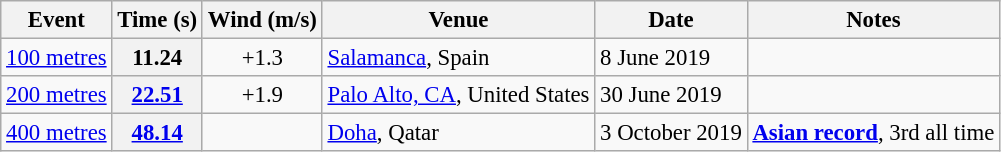<table class="wikitable unsortable plainrowheaders" style="text-align:left; font-size:95%;">
<tr>
<th scope="col">Event</th>
<th scope="col">Time (s)</th>
<th scope="col">Wind (m/s)</th>
<th scope="col">Venue</th>
<th scope="col">Date</th>
<th scope="col">Notes</th>
</tr>
<tr>
<td><a href='#'>100 metres</a></td>
<th scope="row" style="text-align:center;">11.24</th>
<td align=center>+1.3</td>
<td><a href='#'>Salamanca</a>, Spain</td>
<td align=left>8 June 2019</td>
<td></td>
</tr>
<tr>
<td><a href='#'>200 metres</a></td>
<th scope="row" style="text-align:center;"><a href='#'>22.51</a></th>
<td align=center>+1.9</td>
<td><a href='#'>Palo Alto, CA</a>, United States</td>
<td align=left>30 June 2019</td>
<td><strong></strong></td>
</tr>
<tr>
<td><a href='#'>400 metres</a></td>
<th scope="row" style="text-align:center;"><a href='#'>48.14</a></th>
<td></td>
<td><a href='#'>Doha</a>, Qatar</td>
<td align=left>3 October 2019</td>
<td> <strong><a href='#'>Asian record</a></strong>, 3rd all time</td>
</tr>
</table>
